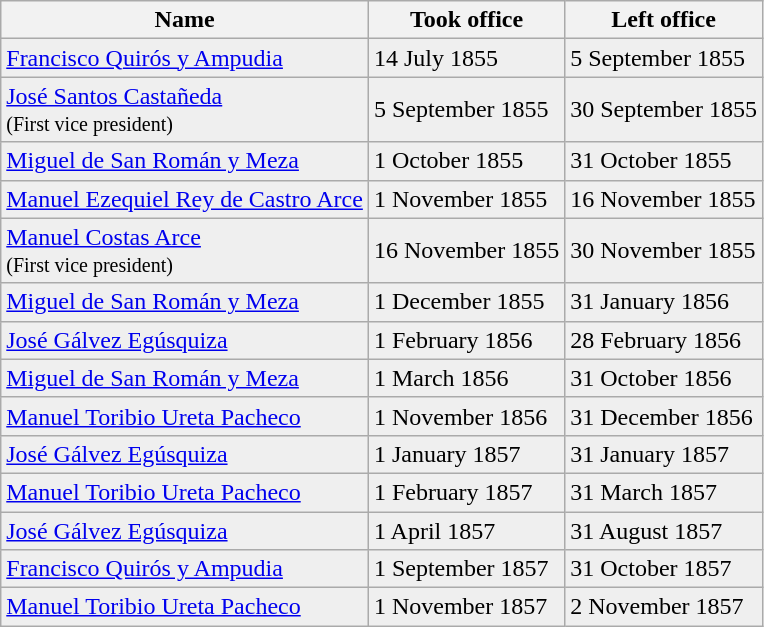<table class="wikitable">
<tr>
<th>Name</th>
<th>Took office</th>
<th>Left office</th>
</tr>
<tr bgcolor="efefef">
<td><a href='#'>Francisco Quirós y Ampudia</a></td>
<td>14 July 1855</td>
<td>5 September 1855</td>
</tr>
<tr bgcolor="efefef">
<td><a href='#'>José Santos Castañeda</a><br><small>(First vice president)</small></td>
<td>5 September 1855</td>
<td>30 September 1855</td>
</tr>
<tr bgcolor="efefef">
<td><a href='#'>Miguel de San Román y Meza</a></td>
<td>1 October 1855</td>
<td>31 October 1855</td>
</tr>
<tr bgcolor="efefef">
<td><a href='#'>Manuel Ezequiel Rey de Castro Arce</a></td>
<td>1 November 1855</td>
<td>16 November 1855</td>
</tr>
<tr bgcolor="efefef">
<td><a href='#'>Manuel Costas Arce</a><br><small>(First vice president)</small></td>
<td>16 November 1855</td>
<td>30 November 1855</td>
</tr>
<tr bgcolor="efefef">
<td><a href='#'>Miguel de San Román y Meza</a></td>
<td>1 December 1855</td>
<td>31 January 1856</td>
</tr>
<tr bgcolor="efefef">
<td><a href='#'>José Gálvez Egúsquiza</a></td>
<td>1 February 1856</td>
<td>28 February 1856</td>
</tr>
<tr bgcolor="efefef">
<td><a href='#'>Miguel de San Román y Meza</a></td>
<td>1 March 1856</td>
<td>31 October 1856</td>
</tr>
<tr bgcolor="efefef">
<td><a href='#'>Manuel Toribio Ureta Pacheco</a></td>
<td>1 November 1856</td>
<td>31 December 1856</td>
</tr>
<tr bgcolor="efefef">
<td><a href='#'>José Gálvez Egúsquiza</a></td>
<td>1 January 1857</td>
<td>31 January 1857</td>
</tr>
<tr bgcolor="efefef">
<td><a href='#'>Manuel Toribio Ureta Pacheco</a></td>
<td>1 February 1857</td>
<td>31 March 1857</td>
</tr>
<tr bgcolor="efefef">
<td><a href='#'>José Gálvez Egúsquiza</a></td>
<td>1 April 1857</td>
<td>31 August 1857</td>
</tr>
<tr bgcolor="efefef">
<td><a href='#'>Francisco Quirós y Ampudia</a></td>
<td>1 September 1857</td>
<td>31 October 1857</td>
</tr>
<tr bgcolor="efefef">
<td><a href='#'>Manuel Toribio Ureta Pacheco</a></td>
<td>1 November 1857</td>
<td>2 November 1857</td>
</tr>
</table>
